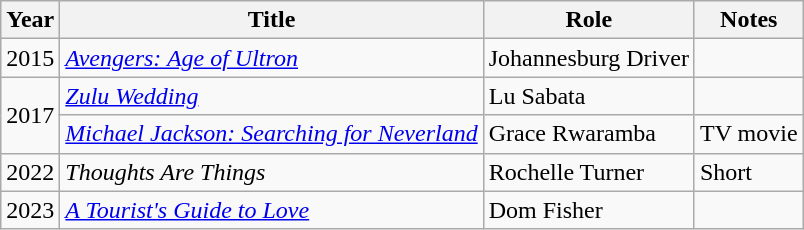<table class="wikitable plainrowheaders sortable" style="margin-right: 0;">
<tr>
<th scope="col">Year</th>
<th scope="col">Title</th>
<th scope="col">Role</th>
<th scope="col" class="unsortable">Notes</th>
</tr>
<tr>
<td>2015</td>
<td><em><a href='#'>Avengers: Age of Ultron</a></em></td>
<td>Johannesburg Driver</td>
<td></td>
</tr>
<tr>
<td rowspan=2>2017</td>
<td><em><a href='#'>Zulu Wedding</a></em></td>
<td>Lu Sabata</td>
<td></td>
</tr>
<tr>
<td><em><a href='#'>Michael Jackson: Searching for Neverland</a></em></td>
<td>Grace Rwaramba</td>
<td>TV movie</td>
</tr>
<tr>
<td>2022</td>
<td><em>Thoughts Are Things</em></td>
<td>Rochelle Turner</td>
<td>Short</td>
</tr>
<tr>
<td>2023</td>
<td><em><a href='#'>A Tourist's Guide to Love</a></em></td>
<td>Dom Fisher</td>
<td></td>
</tr>
</table>
